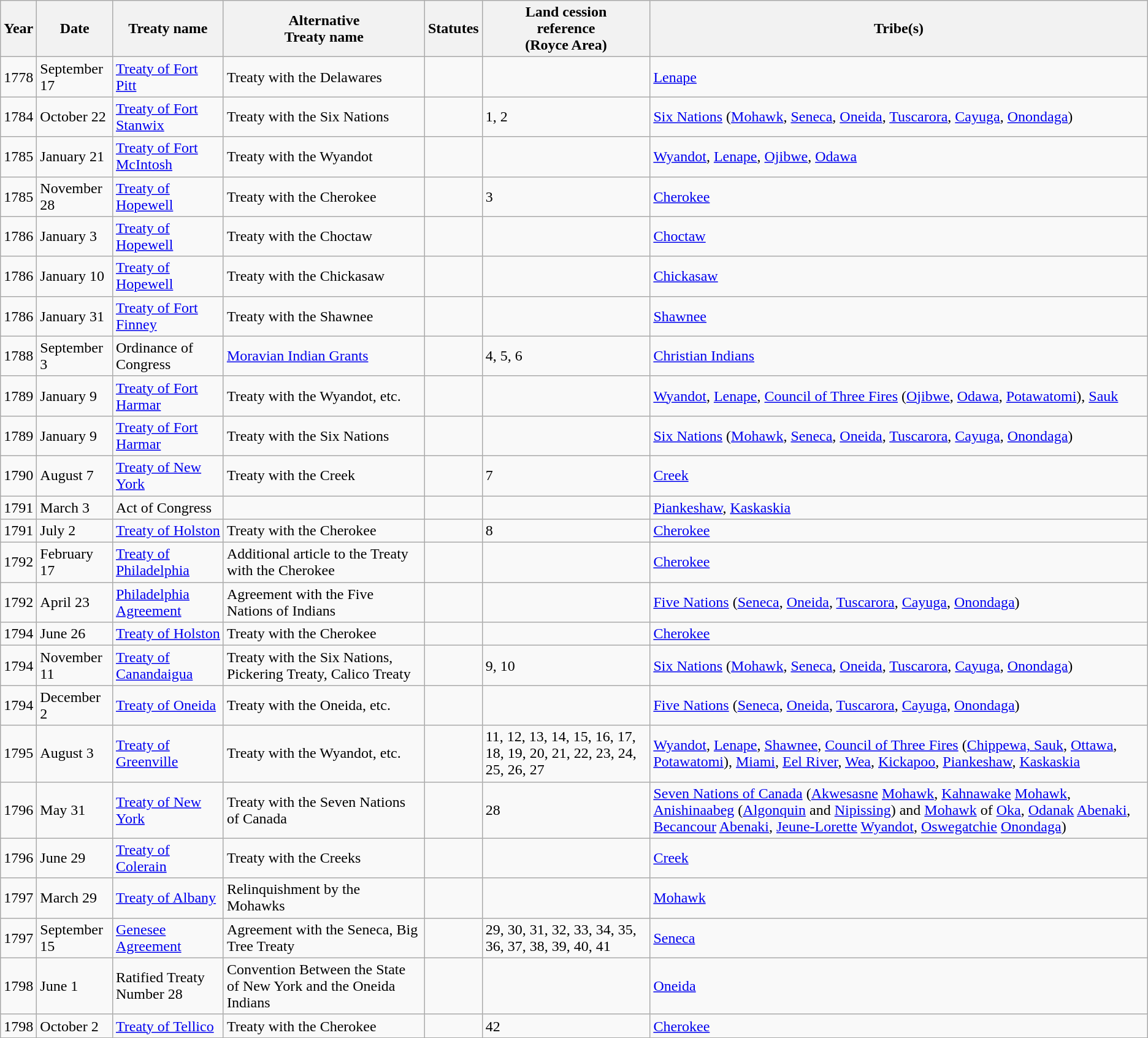<table class="wikitable">
<tr>
<th>Year</th>
<th>Date</th>
<th>Treaty name</th>
<th>Alternative<br>Treaty name</th>
<th>Statutes</th>
<th>Land cession<br>reference<br>(Royce Area)</th>
<th>Tribe(s)</th>
</tr>
<tr>
<td>1778</td>
<td>September 17</td>
<td><a href='#'>Treaty of Fort Pitt</a></td>
<td>Treaty with the Delawares</td>
<td></td>
<td></td>
<td><a href='#'>Lenape</a></td>
</tr>
<tr>
<td>1784</td>
<td>October 22</td>
<td><a href='#'>Treaty of Fort Stanwix</a></td>
<td>Treaty with the Six Nations</td>
<td></td>
<td>1, 2</td>
<td><a href='#'>Six Nations</a> (<a href='#'>Mohawk</a>, <a href='#'>Seneca</a>, <a href='#'>Oneida</a>, <a href='#'>Tuscarora</a>, <a href='#'>Cayuga</a>, <a href='#'>Onondaga</a>)</td>
</tr>
<tr>
<td>1785</td>
<td>January 21</td>
<td><a href='#'>Treaty of Fort McIntosh</a></td>
<td>Treaty with the Wyandot</td>
<td></td>
<td></td>
<td><a href='#'>Wyandot</a>, <a href='#'>Lenape</a>, <a href='#'>Ojibwe</a>, <a href='#'>Odawa</a></td>
</tr>
<tr>
<td>1785</td>
<td>November 28</td>
<td><a href='#'>Treaty of Hopewell</a></td>
<td>Treaty with the Cherokee</td>
<td></td>
<td>3</td>
<td><a href='#'>Cherokee</a></td>
</tr>
<tr>
<td>1786</td>
<td>January 3</td>
<td><a href='#'>Treaty of Hopewell</a></td>
<td>Treaty with the Choctaw</td>
<td></td>
<td></td>
<td><a href='#'>Choctaw</a></td>
</tr>
<tr>
<td>1786</td>
<td>January 10</td>
<td><a href='#'>Treaty of Hopewell</a></td>
<td>Treaty with the Chickasaw</td>
<td></td>
<td></td>
<td><a href='#'>Chickasaw</a></td>
</tr>
<tr>
<td>1786</td>
<td>January 31</td>
<td><a href='#'>Treaty of Fort Finney</a></td>
<td>Treaty with the Shawnee</td>
<td></td>
<td></td>
<td><a href='#'>Shawnee</a></td>
</tr>
<tr>
<td>1788</td>
<td>September 3</td>
<td>Ordinance of Congress</td>
<td><a href='#'>Moravian Indian Grants</a></td>
<td></td>
<td>4, 5, 6</td>
<td><a href='#'>Christian Indians</a></td>
</tr>
<tr>
<td>1789</td>
<td>January 9</td>
<td><a href='#'>Treaty of Fort Harmar</a></td>
<td>Treaty with the Wyandot, etc.</td>
<td></td>
<td></td>
<td><a href='#'>Wyandot</a>, <a href='#'>Lenape</a>, <a href='#'>Council of Three Fires</a> (<a href='#'>Ojibwe</a>, <a href='#'>Odawa</a>, <a href='#'>Potawatomi</a>), <a href='#'>Sauk</a></td>
</tr>
<tr>
<td>1789</td>
<td>January 9</td>
<td><a href='#'>Treaty of Fort Harmar</a></td>
<td>Treaty with the Six Nations</td>
<td></td>
<td></td>
<td><a href='#'>Six Nations</a> (<a href='#'>Mohawk</a>, <a href='#'>Seneca</a>, <a href='#'>Oneida</a>, <a href='#'>Tuscarora</a>, <a href='#'>Cayuga</a>, <a href='#'>Onondaga</a>)</td>
</tr>
<tr>
<td>1790</td>
<td>August 7</td>
<td><a href='#'>Treaty of New York</a></td>
<td>Treaty with the Creek</td>
<td></td>
<td>7</td>
<td><a href='#'>Creek</a></td>
</tr>
<tr>
<td>1791</td>
<td>March 3</td>
<td>Act of Congress</td>
<td></td>
<td></td>
<td></td>
<td><a href='#'>Piankeshaw</a>, <a href='#'>Kaskaskia</a></td>
</tr>
<tr>
<td>1791</td>
<td>July 2</td>
<td><a href='#'>Treaty of Holston</a></td>
<td>Treaty with the Cherokee</td>
<td></td>
<td>8</td>
<td><a href='#'>Cherokee</a></td>
</tr>
<tr>
<td>1792</td>
<td>February 17</td>
<td><a href='#'>Treaty of Philadelphia</a></td>
<td>Additional article to the Treaty with the Cherokee</td>
<td></td>
<td></td>
<td><a href='#'>Cherokee</a></td>
</tr>
<tr>
<td>1792</td>
<td>April 23</td>
<td><a href='#'>Philadelphia Agreement</a></td>
<td>Agreement with the Five Nations of Indians</td>
<td></td>
<td></td>
<td><a href='#'>Five Nations</a> (<a href='#'>Seneca</a>, <a href='#'>Oneida</a>, <a href='#'>Tuscarora</a>, <a href='#'>Cayuga</a>, <a href='#'>Onondaga</a>)</td>
</tr>
<tr>
<td>1794</td>
<td>June 26</td>
<td><a href='#'>Treaty of Holston</a></td>
<td>Treaty with the Cherokee</td>
<td></td>
<td></td>
<td><a href='#'>Cherokee</a></td>
</tr>
<tr>
<td>1794</td>
<td>November 11</td>
<td><a href='#'>Treaty of Canandaigua</a></td>
<td>Treaty with the Six Nations, Pickering Treaty, Calico Treaty</td>
<td></td>
<td>9, 10</td>
<td><a href='#'>Six Nations</a> (<a href='#'>Mohawk</a>, <a href='#'>Seneca</a>, <a href='#'>Oneida</a>, <a href='#'>Tuscarora</a>, <a href='#'>Cayuga</a>, <a href='#'>Onondaga</a>)</td>
</tr>
<tr>
<td>1794</td>
<td>December 2</td>
<td><a href='#'>Treaty of Oneida</a></td>
<td>Treaty with the Oneida, etc.</td>
<td></td>
<td></td>
<td><a href='#'>Five Nations</a> (<a href='#'>Seneca</a>, <a href='#'>Oneida</a>, <a href='#'>Tuscarora</a>, <a href='#'>Cayuga</a>, <a href='#'>Onondaga</a>)</td>
</tr>
<tr>
<td>1795</td>
<td>August 3</td>
<td><a href='#'>Treaty of Greenville</a></td>
<td>Treaty with the Wyandot, etc.</td>
<td></td>
<td>11, 12, 13, 14, 15, 16, 17, 18, 19, 20, 21, 22, 23, 24, 25, 26, 27</td>
<td><a href='#'>Wyandot</a>, <a href='#'>Lenape</a>, <a href='#'>Shawnee</a>, <a href='#'>Council of Three Fires</a> (<a href='#'>Chippewa, Sauk</a>, <a href='#'>Ottawa</a>, <a href='#'>Potawatomi</a>), <a href='#'>Miami</a>, <a href='#'>Eel River</a>, <a href='#'>Wea</a>, <a href='#'>Kickapoo</a>, <a href='#'>Piankeshaw</a>, <a href='#'>Kaskaskia</a></td>
</tr>
<tr>
<td>1796</td>
<td>May 31</td>
<td><a href='#'>Treaty of New York</a></td>
<td>Treaty with the Seven Nations of Canada</td>
<td></td>
<td>28</td>
<td><a href='#'>Seven Nations of Canada</a> (<a href='#'>Akwesasne</a> <a href='#'>Mohawk</a>, <a href='#'>Kahnawake</a> <a href='#'>Mohawk</a>, <a href='#'>Anishinaabeg</a> (<a href='#'>Algonquin</a> and <a href='#'>Nipissing</a>) and <a href='#'>Mohawk</a> of <a href='#'>Oka</a>, <a href='#'>Odanak</a> <a href='#'>Abenaki</a>, <a href='#'>Becancour</a> <a href='#'>Abenaki</a>, <a href='#'>Jeune-Lorette</a> <a href='#'>Wyandot</a>, <a href='#'>Oswegatchie</a> <a href='#'>Onondaga</a>)</td>
</tr>
<tr>
<td>1796</td>
<td>June 29</td>
<td><a href='#'>Treaty of Colerain</a></td>
<td>Treaty with the Creeks</td>
<td></td>
<td></td>
<td><a href='#'>Creek</a></td>
</tr>
<tr>
<td>1797</td>
<td>March 29</td>
<td><a href='#'>Treaty of Albany</a></td>
<td>Relinquishment by the Mohawks</td>
<td></td>
<td></td>
<td><a href='#'>Mohawk</a></td>
</tr>
<tr>
<td>1797</td>
<td>September 15</td>
<td><a href='#'>Genesee Agreement</a></td>
<td>Agreement with the Seneca, Big Tree Treaty</td>
<td></td>
<td>29, 30, 31, 32, 33, 34, 35, 36, 37, 38, 39, 40, 41</td>
<td><a href='#'>Seneca</a></td>
</tr>
<tr>
<td>1798</td>
<td>June 1</td>
<td>Ratified Treaty Number 28</td>
<td>Convention Between the State of New York and the Oneida Indians</td>
<td></td>
<td></td>
<td><a href='#'>Oneida</a></td>
</tr>
<tr>
<td>1798</td>
<td>October 2</td>
<td><a href='#'>Treaty of Tellico</a></td>
<td>Treaty with the Cherokee</td>
<td></td>
<td>42</td>
<td><a href='#'>Cherokee</a></td>
</tr>
</table>
